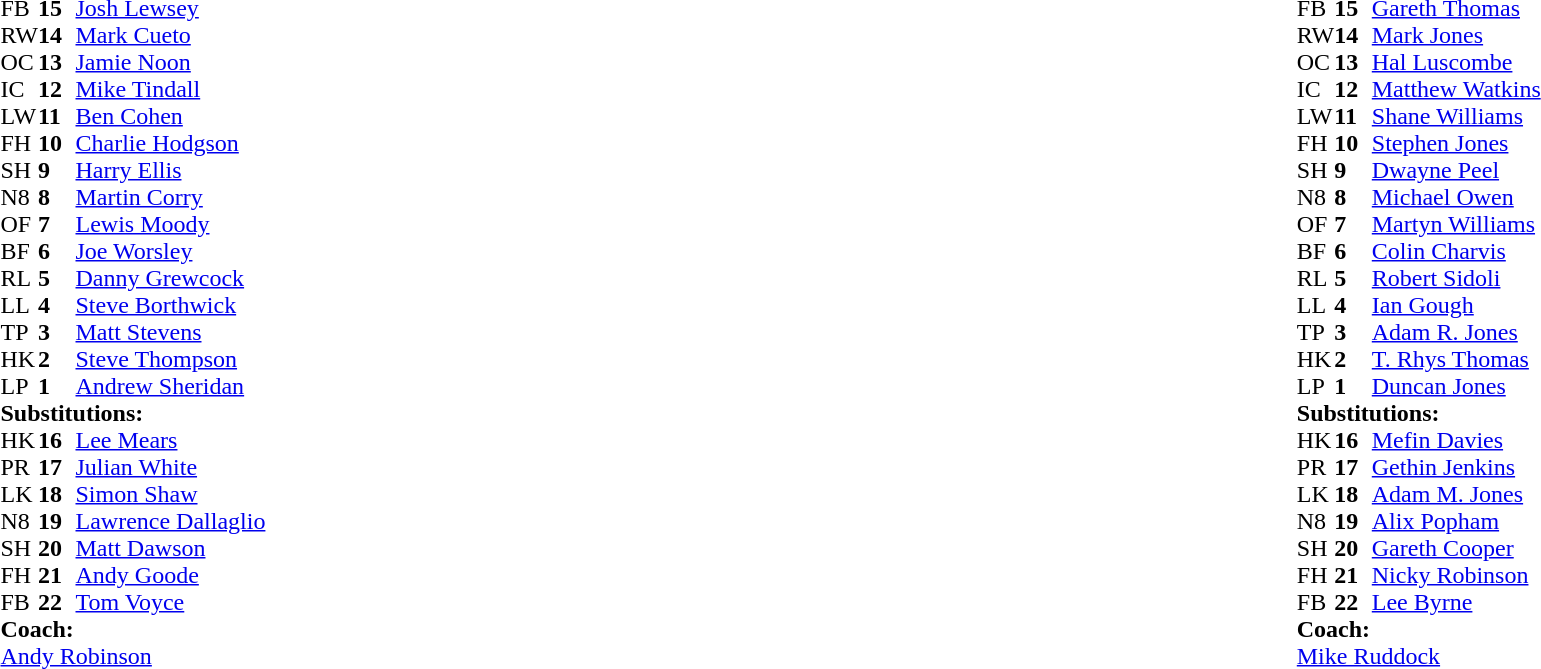<table width="100%">
<tr>
<td style="vertical-align:top" width="50%"><br><table cellspacing="0" cellpadding="0">
<tr>
<th width="25"></th>
<th width="25"></th>
</tr>
<tr>
<td>FB</td>
<td><strong>15</strong></td>
<td><a href='#'>Josh Lewsey</a></td>
<td></td>
<td></td>
</tr>
<tr>
<td>RW</td>
<td><strong>14</strong></td>
<td><a href='#'>Mark Cueto</a></td>
</tr>
<tr>
<td>OC</td>
<td><strong>13</strong></td>
<td><a href='#'>Jamie Noon</a></td>
</tr>
<tr>
<td>IC</td>
<td><strong>12</strong></td>
<td><a href='#'>Mike Tindall</a></td>
</tr>
<tr>
<td>LW</td>
<td><strong>11</strong></td>
<td><a href='#'>Ben Cohen</a></td>
</tr>
<tr>
<td>FH</td>
<td><strong>10</strong></td>
<td><a href='#'>Charlie Hodgson</a></td>
<td></td>
<td></td>
</tr>
<tr>
<td>SH</td>
<td><strong>9</strong></td>
<td><a href='#'>Harry Ellis</a></td>
<td></td>
<td></td>
</tr>
<tr>
<td>N8</td>
<td><strong>8</strong></td>
<td><a href='#'>Martin Corry</a></td>
<td></td>
<td></td>
<td></td>
<td></td>
</tr>
<tr>
<td>OF</td>
<td><strong>7</strong></td>
<td><a href='#'>Lewis Moody</a></td>
</tr>
<tr>
<td>BF</td>
<td><strong>6</strong></td>
<td><a href='#'>Joe Worsley</a></td>
<td></td>
<td colspan="2"></td>
</tr>
<tr>
<td>RL</td>
<td><strong>5</strong></td>
<td><a href='#'>Danny Grewcock</a></td>
<td></td>
<td></td>
</tr>
<tr>
<td>LL</td>
<td><strong>4</strong></td>
<td><a href='#'>Steve Borthwick</a></td>
</tr>
<tr>
<td>TP</td>
<td><strong>3</strong></td>
<td><a href='#'>Matt Stevens</a></td>
</tr>
<tr>
<td>HK</td>
<td><strong>2</strong></td>
<td><a href='#'>Steve Thompson</a></td>
<td></td>
<td></td>
</tr>
<tr>
<td>LP</td>
<td><strong>1</strong></td>
<td><a href='#'>Andrew Sheridan</a></td>
<td></td>
<td></td>
</tr>
<tr>
<td colspan="4"><strong>Substitutions:</strong></td>
</tr>
<tr>
<td>HK</td>
<td><strong>16</strong></td>
<td><a href='#'>Lee Mears</a></td>
<td></td>
<td></td>
</tr>
<tr>
<td>PR</td>
<td><strong>17</strong></td>
<td><a href='#'>Julian White</a></td>
<td></td>
<td></td>
</tr>
<tr>
<td>LK</td>
<td><strong>18</strong></td>
<td><a href='#'>Simon Shaw</a></td>
<td></td>
<td></td>
</tr>
<tr>
<td>N8</td>
<td><strong>19</strong></td>
<td><a href='#'>Lawrence Dallaglio</a></td>
<td></td>
<td></td>
<td></td>
<td></td>
</tr>
<tr>
<td>SH</td>
<td><strong>20</strong></td>
<td><a href='#'>Matt Dawson</a></td>
<td></td>
<td></td>
</tr>
<tr>
<td>FH</td>
<td><strong>21</strong></td>
<td><a href='#'>Andy Goode</a></td>
<td></td>
<td></td>
</tr>
<tr>
<td>FB</td>
<td><strong>22</strong></td>
<td><a href='#'>Tom Voyce</a></td>
<td></td>
<td></td>
</tr>
<tr>
<td colspan="4"><strong>Coach:</strong></td>
</tr>
<tr>
<td colspan="4"><a href='#'>Andy Robinson</a></td>
</tr>
</table>
</td>
<td style="vertical-align:top"></td>
<td style="vertical-align:top" width="50%"><br><table cellspacing="0" cellpadding="0" align="center">
<tr>
<th width="25"></th>
<th width="25"></th>
</tr>
<tr>
<td>FB</td>
<td><strong>15</strong></td>
<td><a href='#'>Gareth Thomas</a></td>
</tr>
<tr>
<td>RW</td>
<td><strong>14</strong></td>
<td><a href='#'>Mark Jones</a></td>
</tr>
<tr>
<td>OC</td>
<td><strong>13</strong></td>
<td><a href='#'>Hal Luscombe</a></td>
</tr>
<tr>
<td>IC</td>
<td><strong>12</strong></td>
<td><a href='#'>Matthew Watkins</a></td>
<td></td>
<td colspan="2"></td>
</tr>
<tr>
<td>LW</td>
<td><strong>11</strong></td>
<td><a href='#'>Shane Williams</a></td>
</tr>
<tr>
<td>FH</td>
<td><strong>10</strong></td>
<td><a href='#'>Stephen Jones</a></td>
</tr>
<tr>
<td>SH</td>
<td><strong>9</strong></td>
<td><a href='#'>Dwayne Peel</a></td>
<td></td>
<td></td>
</tr>
<tr>
<td>N8</td>
<td><strong>8</strong></td>
<td><a href='#'>Michael Owen</a></td>
</tr>
<tr>
<td>OF</td>
<td><strong>7</strong></td>
<td><a href='#'>Martyn Williams</a></td>
</tr>
<tr>
<td>BF</td>
<td><strong>6</strong></td>
<td><a href='#'>Colin Charvis</a></td>
<td></td>
<td></td>
</tr>
<tr>
<td>RL</td>
<td><strong>5</strong></td>
<td><a href='#'>Robert Sidoli</a></td>
</tr>
<tr>
<td>LL</td>
<td><strong>4</strong></td>
<td><a href='#'>Ian Gough</a></td>
<td></td>
<td colspan="2"></td>
<td></td>
</tr>
<tr>
<td>TP</td>
<td><strong>3</strong></td>
<td><a href='#'>Adam R. Jones</a></td>
<td></td>
<td></td>
</tr>
<tr>
<td>HK</td>
<td><strong>2</strong></td>
<td><a href='#'>T. Rhys Thomas</a></td>
</tr>
<tr>
<td>LP</td>
<td><strong>1</strong></td>
<td><a href='#'>Duncan Jones</a></td>
</tr>
<tr>
<td colspan="4"><strong>Substitutions:</strong></td>
</tr>
<tr>
<td>HK</td>
<td><strong>16</strong></td>
<td><a href='#'>Mefin Davies</a></td>
</tr>
<tr>
<td>PR</td>
<td><strong>17</strong></td>
<td><a href='#'>Gethin Jenkins</a></td>
<td></td>
<td></td>
</tr>
<tr>
<td>LK</td>
<td><strong>18</strong></td>
<td><a href='#'>Adam M. Jones</a></td>
<td></td>
<td></td>
<td></td>
<td></td>
</tr>
<tr>
<td>N8</td>
<td><strong>19</strong></td>
<td><a href='#'>Alix Popham</a></td>
<td></td>
<td></td>
</tr>
<tr>
<td>SH</td>
<td><strong>20</strong></td>
<td><a href='#'>Gareth Cooper</a></td>
<td></td>
<td></td>
<td></td>
<td></td>
</tr>
<tr>
<td>FH</td>
<td><strong>21</strong></td>
<td><a href='#'>Nicky Robinson</a></td>
</tr>
<tr>
<td>FB</td>
<td><strong>22</strong></td>
<td><a href='#'>Lee Byrne</a></td>
<td></td>
<td></td>
<td></td>
<td></td>
</tr>
<tr>
<td colspan="4"><strong>Coach:</strong></td>
</tr>
<tr>
<td colspan="4"><a href='#'>Mike Ruddock</a></td>
</tr>
</table>
</td>
</tr>
</table>
